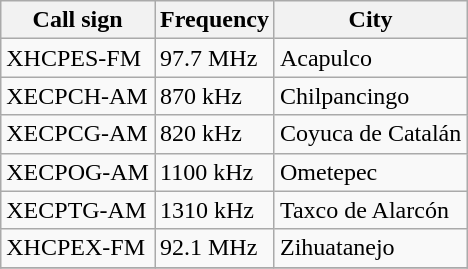<table class="wikitable">
<tr>
<th>Call sign</th>
<th>Frequency</th>
<th>City</th>
</tr>
<tr>
<td>XHCPES-FM</td>
<td>97.7 MHz</td>
<td>Acapulco</td>
</tr>
<tr>
<td>XECPCH-AM</td>
<td>870 kHz</td>
<td>Chilpancingo</td>
</tr>
<tr>
<td>XECPCG-AM</td>
<td>820 kHz</td>
<td>Coyuca de Catalán</td>
</tr>
<tr>
<td>XECPOG-AM</td>
<td>1100 kHz</td>
<td>Ometepec</td>
</tr>
<tr>
<td>XECPTG-AM</td>
<td>1310 kHz</td>
<td>Taxco de Alarcón</td>
</tr>
<tr>
<td>XHCPEX-FM</td>
<td>92.1 MHz</td>
<td>Zihuatanejo</td>
</tr>
<tr>
</tr>
</table>
